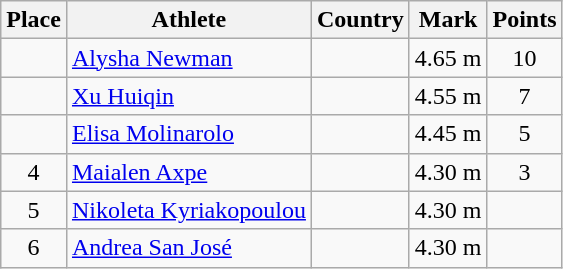<table class="wikitable">
<tr>
<th>Place</th>
<th>Athlete</th>
<th>Country</th>
<th>Mark</th>
<th>Points</th>
</tr>
<tr>
<td align=center></td>
<td><a href='#'>Alysha Newman</a></td>
<td></td>
<td>4.65 m</td>
<td align=center>10</td>
</tr>
<tr>
<td align=center></td>
<td><a href='#'>Xu Huiqin</a></td>
<td></td>
<td>4.55 m</td>
<td align=center>7</td>
</tr>
<tr>
<td align=center></td>
<td><a href='#'>Elisa Molinarolo</a></td>
<td></td>
<td>4.45 m</td>
<td align=center>5</td>
</tr>
<tr>
<td align=center>4</td>
<td><a href='#'>Maialen Axpe</a></td>
<td></td>
<td>4.30 m</td>
<td align=center>3</td>
</tr>
<tr>
<td align=center>5</td>
<td><a href='#'>Nikoleta Kyriakopoulou</a></td>
<td></td>
<td>4.30 m</td>
<td align=center></td>
</tr>
<tr>
<td align=center>6</td>
<td><a href='#'>Andrea San José</a></td>
<td></td>
<td>4.30 m</td>
<td align=center></td>
</tr>
</table>
